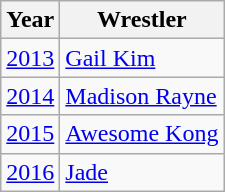<table class="wikitable sortable">
<tr>
<th>Year</th>
<th>Wrestler</th>
</tr>
<tr>
<td><a href='#'>2013</a></td>
<td><a href='#'>Gail Kim</a></td>
</tr>
<tr>
<td><a href='#'>2014</a></td>
<td><a href='#'>Madison Rayne</a></td>
</tr>
<tr>
<td><a href='#'>2015</a></td>
<td><a href='#'>Awesome Kong</a></td>
</tr>
<tr>
<td><a href='#'>2016</a></td>
<td><a href='#'>Jade</a></td>
</tr>
</table>
